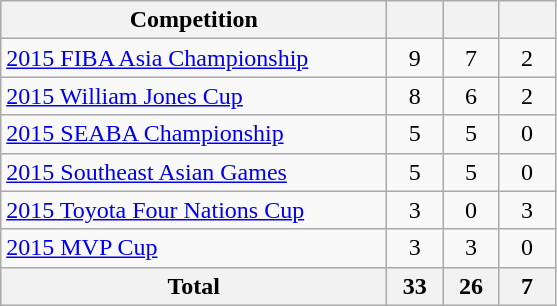<table class="wikitable" style="text-align: center;">
<tr>
<th width=250>Competition</th>
<th width=30></th>
<th width=30></th>
<th width=30></th>
</tr>
<tr>
<td align="left"><a href='#'>2015 FIBA Asia Championship</a></td>
<td>9</td>
<td>7</td>
<td>2</td>
</tr>
<tr>
<td align="left"><a href='#'>2015 William Jones Cup</a></td>
<td>8</td>
<td>6</td>
<td>2</td>
</tr>
<tr>
<td align="left"><a href='#'>2015 SEABA Championship</a></td>
<td>5</td>
<td>5</td>
<td>0</td>
</tr>
<tr>
<td align="left"><a href='#'>2015 Southeast Asian Games</a></td>
<td>5</td>
<td>5</td>
<td>0</td>
</tr>
<tr>
<td align="left"><a href='#'>2015 Toyota Four Nations Cup</a></td>
<td>3</td>
<td>0</td>
<td>3</td>
</tr>
<tr>
<td align="left"><a href='#'>2015 MVP Cup</a></td>
<td>3</td>
<td>3</td>
<td>0</td>
</tr>
<tr>
<th>Total</th>
<th>33</th>
<th>26</th>
<th>7</th>
</tr>
</table>
